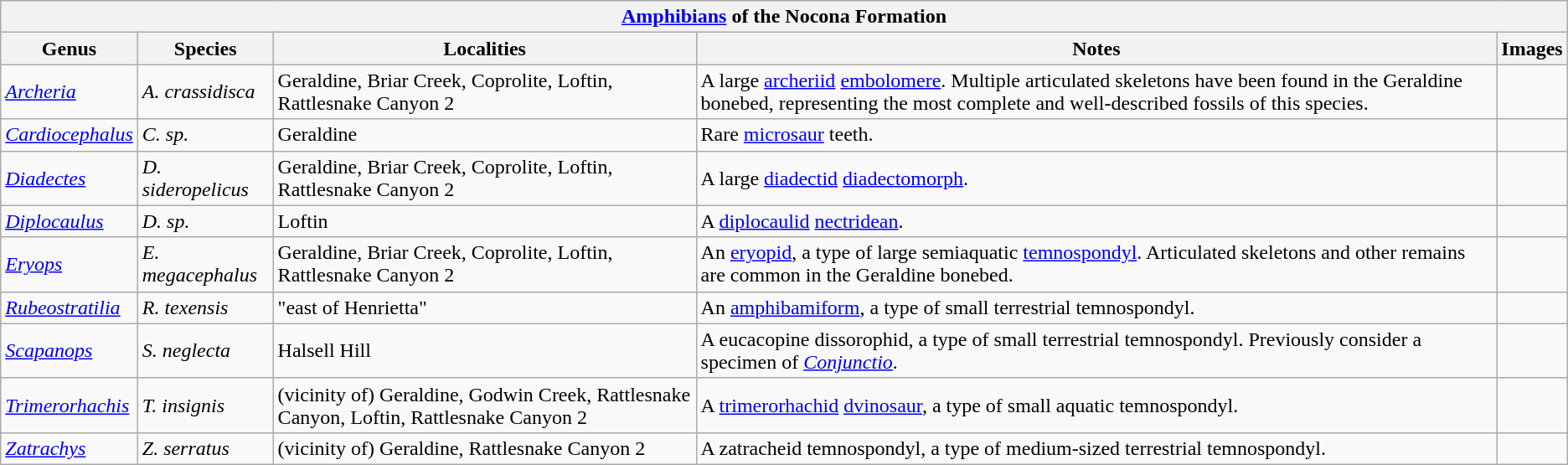<table class="wikitable" align="center">
<tr>
<th colspan="5" align="center"><strong><a href='#'>Amphibians</a> of the Nocona Formation</strong></th>
</tr>
<tr>
<th>Genus</th>
<th>Species</th>
<th>Localities</th>
<th>Notes</th>
<th>Images</th>
</tr>
<tr>
<td><em><a href='#'>Archeria</a></em></td>
<td><em>A. crassidisca</em></td>
<td>Geraldine, Briar Creek, Coprolite, Loftin, Rattlesnake Canyon 2</td>
<td>A large <a href='#'>archeriid</a> <a href='#'>embolomere</a>. Multiple articulated skeletons have been found in the Geraldine bonebed, representing the most complete and well-described fossils of this species.</td>
<td></td>
</tr>
<tr>
<td><em><a href='#'>Cardiocephalus</a></em></td>
<td><em>C. sp.</em></td>
<td>Geraldine</td>
<td>Rare <a href='#'>microsaur</a> teeth.</td>
<td></td>
</tr>
<tr>
<td><em><a href='#'>Diadectes</a></em></td>
<td><em>D. sideropelicus</em></td>
<td>Geraldine, Briar Creek, Coprolite, Loftin, Rattlesnake Canyon 2</td>
<td>A large <a href='#'>diadectid</a> <a href='#'>diadectomorph</a>.</td>
<td></td>
</tr>
<tr>
<td><em><a href='#'>Diplocaulus</a></em></td>
<td><em>D. sp.</em></td>
<td>Loftin</td>
<td>A <a href='#'>diplocaulid</a> <a href='#'>nectridean</a>.</td>
<td></td>
</tr>
<tr>
<td><em><a href='#'>Eryops</a></em></td>
<td><em>E. megacephalus</em></td>
<td>Geraldine, Briar Creek, Coprolite, Loftin, Rattlesnake Canyon 2</td>
<td>An <a href='#'>eryopid</a>, a type of large semiaquatic <a href='#'>temnospondyl</a>. Articulated skeletons and other remains are common in the Geraldine bonebed.</td>
<td></td>
</tr>
<tr>
<td><em><a href='#'>Rubeostratilia</a></em></td>
<td><em>R. texensis</em></td>
<td>"east of Henrietta"</td>
<td>An <a href='#'>amphibamiform</a>, a type of small terrestrial temnospondyl.</td>
<td></td>
</tr>
<tr>
<td><em><a href='#'>Scapanops</a></em></td>
<td><em>S. neglecta</em></td>
<td>Halsell Hill</td>
<td>A eucacopine dissorophid, a type of small terrestrial temnospondyl. Previously consider a specimen of <em><a href='#'>Conjunctio</a></em>.</td>
<td></td>
</tr>
<tr>
<td><em><a href='#'>Trimerorhachis</a></em></td>
<td><em>T. insignis</em></td>
<td>(vicinity of) Geraldine, Godwin Creek, Rattlesnake Canyon, Loftin, Rattlesnake Canyon 2</td>
<td>A <a href='#'>trimerorhachid</a> <a href='#'>dvinosaur</a>, a type of small aquatic temnospondyl.</td>
<td></td>
</tr>
<tr>
<td><em><a href='#'>Zatrachys</a></em></td>
<td><em>Z. serratus</em></td>
<td>(vicinity of) Geraldine, Rattlesnake Canyon 2</td>
<td>A zatracheid temnospondyl, a type of medium-sized terrestrial temnospondyl.</td>
<td></td>
</tr>
</table>
